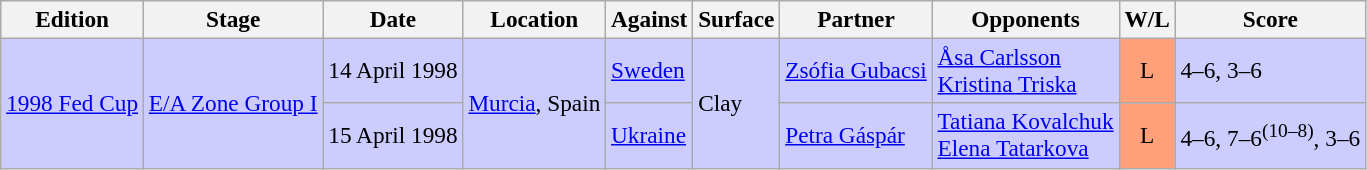<table class=wikitable style=font-size:97%>
<tr>
<th>Edition</th>
<th>Stage</th>
<th>Date</th>
<th>Location</th>
<th>Against</th>
<th>Surface</th>
<th>Partner</th>
<th>Opponents</th>
<th>W/L</th>
<th>Score</th>
</tr>
<tr style="background:#ccf;">
<td rowspan="2"><a href='#'>1998 Fed Cup</a></td>
<td rowspan="2"><a href='#'>E/A Zone Group I</a></td>
<td>14 April 1998</td>
<td rowspan="2"><a href='#'>Murcia</a>, Spain</td>
<td> <a href='#'>Sweden</a></td>
<td rowspan="2">Clay</td>
<td> <a href='#'>Zsófia Gubacsi</a></td>
<td> <a href='#'>Åsa Carlsson</a> <br>  <a href='#'>Kristina Triska</a></td>
<td style="text-align:center; background:#ffa07a;">L</td>
<td>4–6, 3–6</td>
</tr>
<tr style="background:#ccf;">
<td>15 April 1998</td>
<td> <a href='#'>Ukraine</a></td>
<td> <a href='#'>Petra Gáspár</a></td>
<td> <a href='#'>Tatiana Kovalchuk</a> <br>  <a href='#'>Elena Tatarkova</a></td>
<td style="text-align:center; background:#ffa07a;">L</td>
<td>4–6, 7–6<sup>(10–8)</sup>, 3–6</td>
</tr>
</table>
